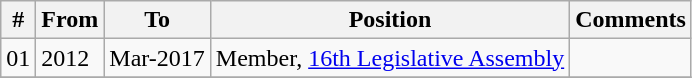<table class="wikitable  sortable">
<tr>
<th>#</th>
<th>From</th>
<th>To</th>
<th>Position</th>
<th>Comments</th>
</tr>
<tr>
<td>01</td>
<td>2012</td>
<td>Mar-2017</td>
<td>Member, <a href='#'>16th Legislative  Assembly</a></td>
<td></td>
</tr>
<tr>
</tr>
</table>
